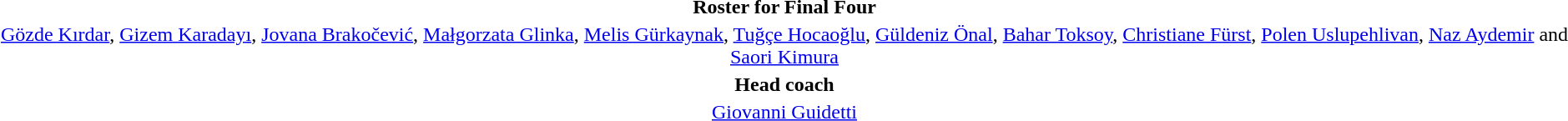<table style="text-align: center; margin-top: 2em; margin-left: auto; margin-right: auto">
<tr>
<td><strong>Roster for Final Four</strong></td>
</tr>
<tr>
<td><a href='#'>Gözde Kırdar</a>, <a href='#'>Gizem Karadayı</a>, <a href='#'>Jovana Brakočević</a>, <a href='#'>Małgorzata Glinka</a>, <a href='#'>Melis Gürkaynak</a>, <a href='#'>Tuğçe Hocaoğlu</a>, <a href='#'>Güldeniz Önal</a>, <a href='#'>Bahar Toksoy</a>, <a href='#'>Christiane Fürst</a>, <a href='#'>Polen Uslupehlivan</a>, <a href='#'>Naz Aydemir</a> and <a href='#'>Saori Kimura</a></td>
</tr>
<tr>
<td><strong>Head coach</strong></td>
</tr>
<tr>
<td><a href='#'>Giovanni Guidetti</a></td>
</tr>
</table>
